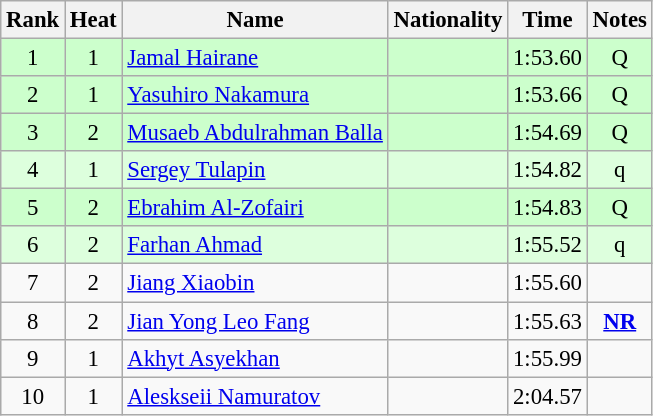<table class="wikitable sortable" style="text-align:center;font-size:95%">
<tr>
<th>Rank</th>
<th>Heat</th>
<th>Name</th>
<th>Nationality</th>
<th>Time</th>
<th>Notes</th>
</tr>
<tr bgcolor=ccffcc>
<td>1</td>
<td>1</td>
<td align=left><a href='#'>Jamal Hairane</a></td>
<td align=left></td>
<td>1:53.60</td>
<td>Q</td>
</tr>
<tr bgcolor=ccffcc>
<td>2</td>
<td>1</td>
<td align=left><a href='#'>Yasuhiro Nakamura</a></td>
<td align=left></td>
<td>1:53.66</td>
<td>Q</td>
</tr>
<tr bgcolor=ccffcc>
<td>3</td>
<td>2</td>
<td align=left><a href='#'>Musaeb Abdulrahman Balla</a></td>
<td align=left></td>
<td>1:54.69</td>
<td>Q</td>
</tr>
<tr bgcolor=ddffdd>
<td>4</td>
<td>1</td>
<td align=left><a href='#'>Sergey Tulapin</a></td>
<td align=left></td>
<td>1:54.82</td>
<td>q</td>
</tr>
<tr bgcolor=ccffcc>
<td>5</td>
<td>2</td>
<td align=left><a href='#'>Ebrahim Al-Zofairi</a></td>
<td align=left></td>
<td>1:54.83</td>
<td>Q</td>
</tr>
<tr bgcolor=ddffdd>
<td>6</td>
<td>2</td>
<td align=left><a href='#'>Farhan Ahmad</a></td>
<td align=left></td>
<td>1:55.52</td>
<td>q</td>
</tr>
<tr>
<td>7</td>
<td>2</td>
<td align=left><a href='#'>Jiang Xiaobin</a></td>
<td align=left></td>
<td>1:55.60</td>
<td></td>
</tr>
<tr>
<td>8</td>
<td>2</td>
<td align=left><a href='#'>Jian Yong Leo Fang</a></td>
<td align=left></td>
<td>1:55.63</td>
<td><strong><a href='#'>NR</a></strong></td>
</tr>
<tr>
<td>9</td>
<td>1</td>
<td align=left><a href='#'>Akhyt Asyekhan</a></td>
<td align=left></td>
<td>1:55.99</td>
<td></td>
</tr>
<tr>
<td>10</td>
<td>1</td>
<td align=left><a href='#'>Aleskseii Namuratov</a></td>
<td align=left></td>
<td>2:04.57</td>
<td></td>
</tr>
</table>
